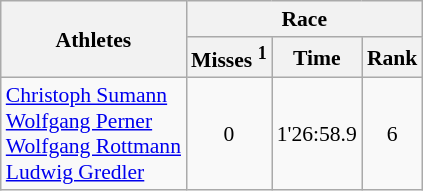<table class="wikitable" border="1" style="font-size:90%">
<tr>
<th rowspan=2>Athletes</th>
<th colspan=3>Race</th>
</tr>
<tr>
<th>Misses <sup>1</sup></th>
<th>Time</th>
<th>Rank</th>
</tr>
<tr>
<td><a href='#'>Christoph Sumann</a><br><a href='#'>Wolfgang Perner</a><br><a href='#'>Wolfgang Rottmann</a><br><a href='#'>Ludwig Gredler</a></td>
<td align=center>0</td>
<td align=center>1'26:58.9</td>
<td align=center>6</td>
</tr>
</table>
